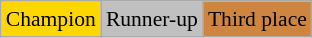<table class="wikitable" style="font-size:90%; text-align:center;">
<tr>
<td bgcolor=gold>Champion</td>
<td bgcolor=silver>Runner-up</td>
<td bgcolor=Peru>Third place</td>
</tr>
</table>
